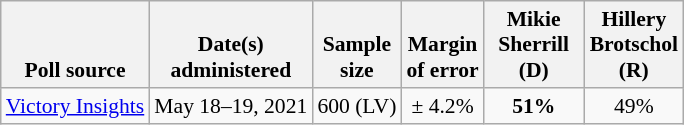<table class="wikitable" style="font-size:90%;text-align:center;">
<tr valign=bottom>
<th>Poll source</th>
<th>Date(s)<br>administered</th>
<th>Sample<br>size</th>
<th>Margin<br>of error</th>
<th style="width:60px;">Mikie<br>Sherrill<br>(D)</th>
<th style="width:60px;">Hillery<br>Brotschol<br>(R)</th>
</tr>
<tr>
<td style="text-align:left;"><a href='#'>Victory Insights</a></td>
<td>May 18–19, 2021</td>
<td>600 (LV)</td>
<td>± 4.2%</td>
<td><strong>51%</strong></td>
<td>49%</td>
</tr>
</table>
